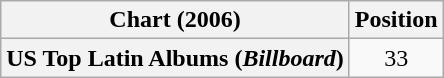<table class="wikitable plainrowheaders" style="text-align:center">
<tr>
<th scope="col">Chart (2006)</th>
<th scope="col">Position</th>
</tr>
<tr>
<th scope="row">US Top Latin Albums (<em>Billboard</em>)</th>
<td>33</td>
</tr>
</table>
